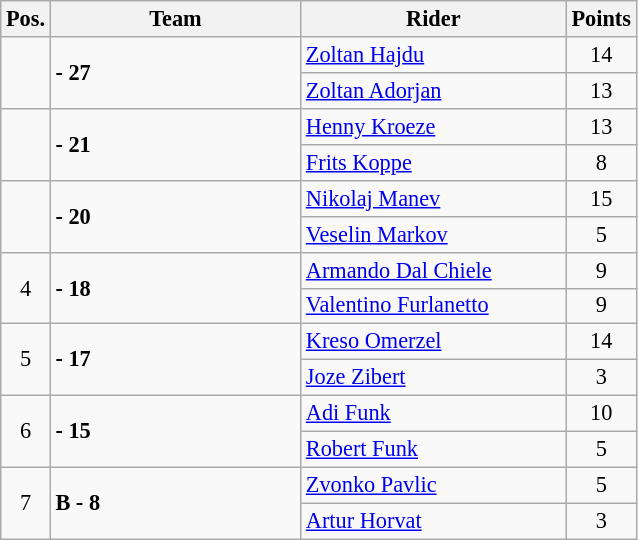<table class=wikitable style="font-size:93%;">
<tr>
<th width=25px>Pos.</th>
<th width=160px>Team</th>
<th width=170px>Rider</th>
<th width=40px>Points</th>
</tr>
<tr align=center >
<td rowspan=2 ></td>
<td rowspan=2 align=left> <strong>- 27</strong></td>
<td align=left><a href='#'>Zoltan Hajdu</a></td>
<td>14</td>
</tr>
<tr align=center >
<td align=left><a href='#'>Zoltan Adorjan</a></td>
<td>13</td>
</tr>
<tr align=center >
<td rowspan=2 ></td>
<td rowspan=2 align=left> <strong>- 21</strong></td>
<td align=left><a href='#'>Henny Kroeze</a></td>
<td>13</td>
</tr>
<tr align=center >
<td align=left><a href='#'>Frits Koppe</a></td>
<td>8</td>
</tr>
<tr align=center >
<td rowspan=2 ></td>
<td rowspan=2 align=left> <strong>- 20</strong></td>
<td align=left><a href='#'>Nikolaj Manev</a></td>
<td>15</td>
</tr>
<tr align=center >
<td align=left><a href='#'>Veselin Markov</a></td>
<td>5</td>
</tr>
<tr align=center>
<td rowspan=2>4</td>
<td rowspan=2 align=left> <strong>- 18</strong></td>
<td align=left><a href='#'>Armando Dal Chiele</a></td>
<td>9</td>
</tr>
<tr align=center>
<td align=left><a href='#'>Valentino Furlanetto</a></td>
<td>9</td>
</tr>
<tr align=center>
<td rowspan=2>5</td>
<td rowspan=2 align=left> <strong>- 17</strong></td>
<td align=left><a href='#'>Kreso Omerzel</a></td>
<td>14</td>
</tr>
<tr align=center>
<td align=left><a href='#'>Joze Zibert</a></td>
<td>3</td>
</tr>
<tr align=center>
<td rowspan=2>6</td>
<td rowspan=2 align=left> <strong>- 15</strong></td>
<td align=left><a href='#'>Adi Funk</a></td>
<td>10</td>
</tr>
<tr align=center>
<td align=left><a href='#'>Robert Funk</a></td>
<td>5</td>
</tr>
<tr align=center>
<td rowspan=2>7</td>
<td rowspan=2 align=left> <strong>B - 8</strong></td>
<td align=left><a href='#'>Zvonko Pavlic</a></td>
<td>5</td>
</tr>
<tr align=center>
<td align=left><a href='#'>Artur Horvat</a></td>
<td>3</td>
</tr>
</table>
